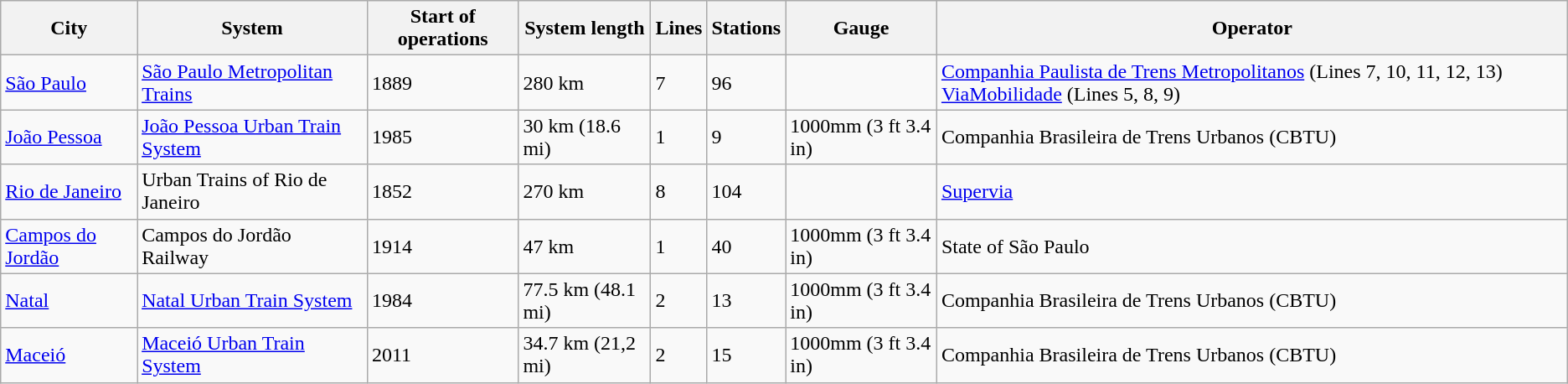<table class="wikitable sortable">
<tr>
<th>City</th>
<th>System</th>
<th>Start of operations</th>
<th>System length</th>
<th>Lines</th>
<th>Stations</th>
<th>Gauge</th>
<th>Operator</th>
</tr>
<tr>
<td><a href='#'>São Paulo</a></td>
<td><a href='#'>São Paulo Metropolitan Trains</a></td>
<td>1889</td>
<td>280 km</td>
<td>7</td>
<td>96</td>
<td></td>
<td> <a href='#'>Companhia Paulista de Trens Metropolitanos</a> (Lines 7, 10, 11, 12, 13)  <a href='#'>ViaMobilidade</a> (Lines 5, 8, 9)</td>
</tr>
<tr>
<td><a href='#'>João Pessoa</a></td>
<td><a href='#'>João Pessoa Urban Train System</a></td>
<td>1985</td>
<td>30 km (18.6 mi)</td>
<td>1</td>
<td>9</td>
<td>1000mm (3 ft 3.4 in)</td>
<td> Companhia Brasileira de Trens Urbanos (CBTU)</td>
</tr>
<tr>
<td><a href='#'>Rio de Janeiro</a></td>
<td>Urban Trains of Rio de Janeiro</td>
<td>1852</td>
<td>270 km</td>
<td>8</td>
<td>104</td>
<td></td>
<td><a href='#'>Supervia</a></td>
</tr>
<tr>
<td><a href='#'>Campos do Jordão</a></td>
<td>Campos do Jordão Railway</td>
<td>1914</td>
<td>47 km</td>
<td>1</td>
<td>40</td>
<td>1000mm (3 ft 3.4 in)</td>
<td> State of São Paulo</td>
</tr>
<tr>
<td><a href='#'>Natal</a></td>
<td><a href='#'>Natal Urban Train System</a></td>
<td>1984</td>
<td>77.5 km (48.1 mi)</td>
<td>2</td>
<td>13</td>
<td>1000mm (3 ft 3.4 in)</td>
<td> Companhia Brasileira de Trens Urbanos (CBTU)</td>
</tr>
<tr>
<td><a href='#'>Maceió</a></td>
<td><a href='#'>Maceió Urban Train System</a></td>
<td>2011</td>
<td>34.7 km (21,2 mi)</td>
<td>2</td>
<td>15</td>
<td>1000mm (3 ft 3.4 in)</td>
<td> Companhia Brasileira de Trens Urbanos (CBTU)</td>
</tr>
</table>
